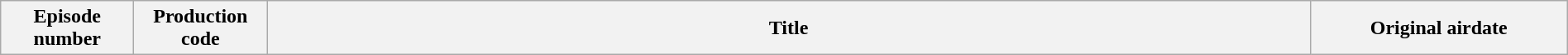<table class="wikitable plainrowheaders" style="width:100%; margin:auto; background:#FFFFFF;">
<tr>
<th width="100">Episode number</th>
<th width="100">Production code</th>
<th>Title</th>
<th width="200">Original airdate<br>






</th>
</tr>
</table>
